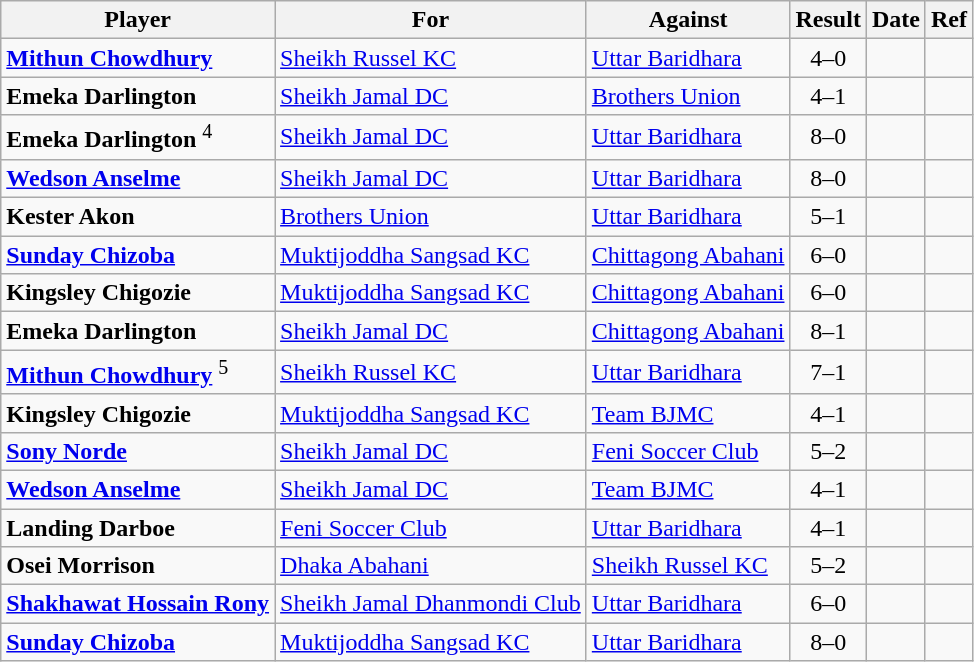<table class="wikitable">
<tr>
<th>Player</th>
<th>For</th>
<th>Against</th>
<th style="text-align:center">Result</th>
<th>Date</th>
<th>Ref</th>
</tr>
<tr>
<td> <strong><a href='#'>Mithun Chowdhury</a></strong></td>
<td><a href='#'>Sheikh Russel KC</a></td>
<td><a href='#'>Uttar Baridhara</a></td>
<td style="text-align:center;">4–0</td>
<td></td>
<td></td>
</tr>
<tr>
<td> <strong>Emeka Darlington</strong></td>
<td><a href='#'>Sheikh Jamal DC</a></td>
<td><a href='#'>Brothers Union</a></td>
<td style="text-align:center;">4–1</td>
<td></td>
<td></td>
</tr>
<tr>
<td> <strong>Emeka Darlington</strong> <sup>4</sup></td>
<td><a href='#'>Sheikh Jamal DC</a></td>
<td><a href='#'>Uttar Baridhara</a></td>
<td style="text-align:center;">8–0</td>
<td></td>
<td></td>
</tr>
<tr>
<td> <strong><a href='#'>Wedson Anselme</a></strong></td>
<td><a href='#'>Sheikh Jamal DC</a></td>
<td><a href='#'>Uttar Baridhara</a></td>
<td style="text-align:center;">8–0</td>
<td></td>
<td></td>
</tr>
<tr>
<td> <strong>Kester Akon</strong></td>
<td><a href='#'>Brothers Union</a></td>
<td><a href='#'>Uttar Baridhara</a></td>
<td style="text-align:center;">5–1</td>
<td></td>
<td></td>
</tr>
<tr>
<td><strong><a href='#'>Sunday Chizoba</a></strong></td>
<td><a href='#'>Muktijoddha Sangsad KC</a></td>
<td><a href='#'>Chittagong Abahani</a></td>
<td style="text-align:center;">6–0</td>
<td></td>
<td></td>
</tr>
<tr>
<td> <strong>Kingsley Chigozie</strong></td>
<td><a href='#'>Muktijoddha Sangsad KC</a></td>
<td><a href='#'>Chittagong Abahani</a></td>
<td style="text-align:center;">6–0</td>
<td></td>
<td></td>
</tr>
<tr>
<td> <strong>Emeka Darlington</strong></td>
<td><a href='#'>Sheikh Jamal DC</a></td>
<td><a href='#'>Chittagong Abahani</a></td>
<td style="text-align:center;">8–1</td>
<td></td>
<td></td>
</tr>
<tr>
<td> <strong><a href='#'>Mithun Chowdhury</a></strong> <sup>5</sup></td>
<td><a href='#'>Sheikh Russel KC</a></td>
<td><a href='#'>Uttar Baridhara</a></td>
<td style="text-align:center;">7–1</td>
<td></td>
<td></td>
</tr>
<tr>
<td> <strong>Kingsley Chigozie</strong></td>
<td><a href='#'>Muktijoddha Sangsad KC</a></td>
<td><a href='#'>Team BJMC</a></td>
<td style="text-align:center;">4–1</td>
<td></td>
<td></td>
</tr>
<tr>
<td> <strong><a href='#'>Sony Norde</a></strong></td>
<td><a href='#'>Sheikh Jamal DC</a></td>
<td><a href='#'>Feni Soccer Club</a></td>
<td style="text-align:center;">5–2</td>
<td></td>
<td></td>
</tr>
<tr>
<td> <strong><a href='#'>Wedson Anselme</a></strong></td>
<td><a href='#'>Sheikh Jamal DC</a></td>
<td><a href='#'>Team BJMC </a></td>
<td style="text-align:center;">4–1</td>
<td></td>
<td></td>
</tr>
<tr>
<td> <strong>Landing Darboe</strong></td>
<td><a href='#'>Feni Soccer Club</a></td>
<td><a href='#'>Uttar Baridhara</a></td>
<td style="text-align:center;">4–1</td>
<td></td>
<td></td>
</tr>
<tr>
<td> <strong>Osei Morrison</strong></td>
<td><a href='#'>Dhaka Abahani</a></td>
<td><a href='#'>Sheikh Russel KC</a></td>
<td style="text-align:center;">5–2</td>
<td></td>
<td></td>
</tr>
<tr>
<td> <strong><a href='#'>Shakhawat Hossain Rony</a></strong></td>
<td><a href='#'>Sheikh Jamal Dhanmondi Club</a></td>
<td><a href='#'>Uttar Baridhara</a></td>
<td style="text-align:center;">6–0</td>
<td></td>
<td></td>
</tr>
<tr>
<td> <strong><a href='#'>Sunday Chizoba</a></strong></td>
<td><a href='#'>Muktijoddha Sangsad KC</a></td>
<td><a href='#'>Uttar Baridhara</a></td>
<td style="text-align:center;">8–0</td>
<td></td>
<td></td>
</tr>
</table>
